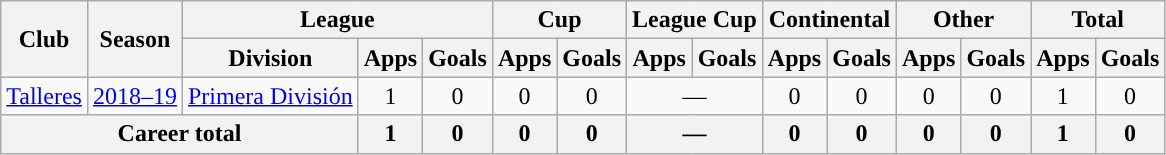<table class="wikitable" style="text-align:center">
<tr>
<th rowspan="2">Club</th>
<th rowspan="2">Season</th>
<th colspan="3">League</th>
<th colspan="2">Cup</th>
<th colspan="2">League Cup</th>
<th colspan="2">Continental</th>
<th colspan="2">Other</th>
<th colspan="2">Total</th>
</tr>
<tr>
<th>Division</th>
<th>Apps</th>
<th>Goals</th>
<th>Apps</th>
<th>Goals</th>
<th>Apps</th>
<th>Goals</th>
<th>Apps</th>
<th>Goals</th>
<th>Apps</th>
<th>Goals</th>
<th>Apps</th>
<th>Goals</th>
</tr>
<tr>
<td rowspan="1"><a href='#'>Talleres</a></td>
<td><a href='#'>2018–19</a></td>
<td rowspan="1"><a href='#'>Primera División</a></td>
<td>1</td>
<td>0</td>
<td>0</td>
<td>0</td>
<td colspan="2">—</td>
<td>0</td>
<td>0</td>
<td>0</td>
<td>0</td>
<td>1</td>
<td>0</td>
</tr>
<tr>
<th colspan="3">Career total</th>
<th>1</th>
<th>0</th>
<th>0</th>
<th>0</th>
<th colspan="2">—</th>
<th>0</th>
<th>0</th>
<th>0</th>
<th>0</th>
<th>1</th>
<th>0</th>
</tr>
</table>
